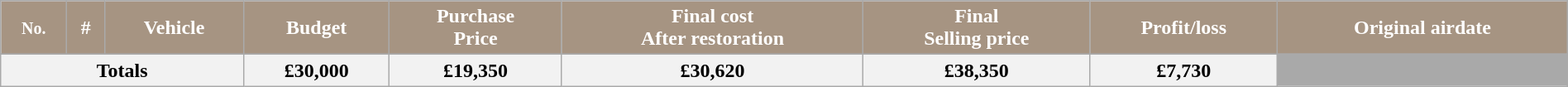<table class="wikitable plainrowheaders" style="width: 100%; margin-right: 0;">
<tr style="color:white">
<th style="background:#A69482; "><small>No.</small></th>
<th style="background:#A69482; ">#</th>
<th style="background:#A69482; ">Vehicle</th>
<th style="background:#A69482; ">Budget</th>
<th style="background:#A69482; ">Purchase<br>Price</th>
<th style="background:#A69482; ">Final cost<br>After restoration</th>
<th style="background:#A69482; ">Final<br>Selling price</th>
<th style="background:#A69482; ">Profit/loss</th>
<th style="background:#A69482; ">Original airdate</th>
</tr>
<tr>
</tr>
<tr>
</tr>
<tr>
<th colspan="3;">Totals</th>
<th>£30,000</th>
<th>£19,350</th>
<th>£30,620</th>
<th>£38,350</th>
<th>£7,730</th>
<th colspan="1" style="background:darkgrey;"></th>
</tr>
</table>
